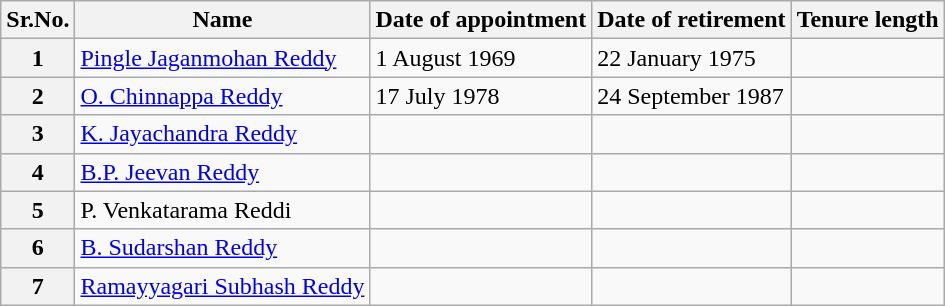<table class="sortable wikitable" border="1">
<tr>
<th scope="col">Sr.No.</th>
<th scope="col">Name</th>
<th scope="col">Date of appointment</th>
<th scope="col">Date of retirement</th>
<th>Tenure length</th>
</tr>
<tr>
<th>1</th>
<td><a href='#'>Pingle Jaganmohan Reddy</a></td>
<td>1 August 1969</td>
<td>22 January 1975</td>
<td></td>
</tr>
<tr>
<th>2</th>
<td><a href='#'>O. Chinnappa Reddy</a></td>
<td>17 July 1978</td>
<td>24 September 1987</td>
<td></td>
</tr>
<tr>
<th>3</th>
<td><a href='#'>K. Jayachandra Reddy</a></td>
<td></td>
<td></td>
<td></td>
</tr>
<tr>
<th>4</th>
<td><a href='#'>B.P. Jeevan Reddy</a></td>
<td></td>
<td></td>
<td></td>
</tr>
<tr>
<th>5</th>
<td>P. Venkatarama Reddi</td>
<td></td>
<td></td>
<td></td>
</tr>
<tr>
<th>6</th>
<td><a href='#'>B. Sudarshan Reddy</a></td>
<td></td>
<td></td>
<td></td>
</tr>
<tr>
<th>7</th>
<td><a href='#'>Ramayyagari Subhash Reddy</a></td>
<td></td>
<td></td>
<td></td>
</tr>
</table>
